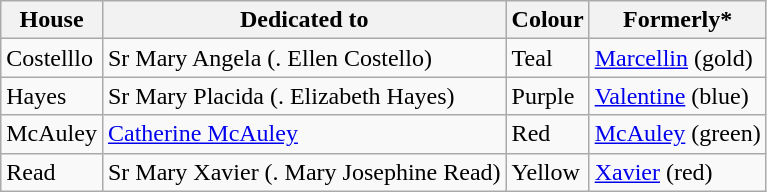<table class="wikitable">
<tr>
<th>House</th>
<th>Dedicated to</th>
<th>Colour</th>
<th>Formerly*</th>
</tr>
<tr>
<td>Costelllo</td>
<td>Sr Mary Angela (. Ellen Costello)</td>
<td>Teal</td>
<td><a href='#'>Marcellin</a> (gold)</td>
</tr>
<tr>
<td>Hayes</td>
<td>Sr Mary Placida (. Elizabeth Hayes)</td>
<td>Purple</td>
<td><a href='#'>Valentine</a> (blue)</td>
</tr>
<tr>
<td>McAuley</td>
<td><a href='#'>Catherine McAuley</a></td>
<td>Red</td>
<td><a href='#'>McAuley</a> (green)</td>
</tr>
<tr>
<td>Read</td>
<td>Sr Mary Xavier (. Mary Josephine Read)</td>
<td>Yellow</td>
<td><a href='#'>Xavier</a> (red)</td>
</tr>
</table>
